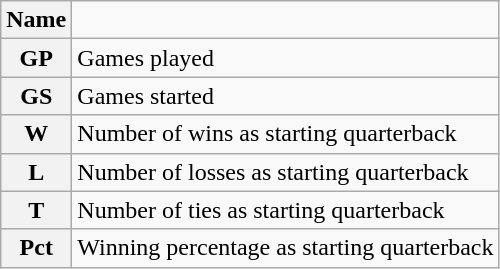<table class="wikitable">
<tr>
<th>Name</th>
<td></td>
</tr>
<tr>
<th>GP</th>
<td>Games played</td>
</tr>
<tr>
<th>GS</th>
<td>Games started</td>
</tr>
<tr>
<th>W</th>
<td>Number of wins as starting quarterback</td>
</tr>
<tr>
<th>L</th>
<td>Number of losses as starting quarterback</td>
</tr>
<tr>
<th>T</th>
<td>Number of ties as starting quarterback</td>
</tr>
<tr>
<th>Pct</th>
<td>Winning percentage as starting quarterback</td>
</tr>
</table>
